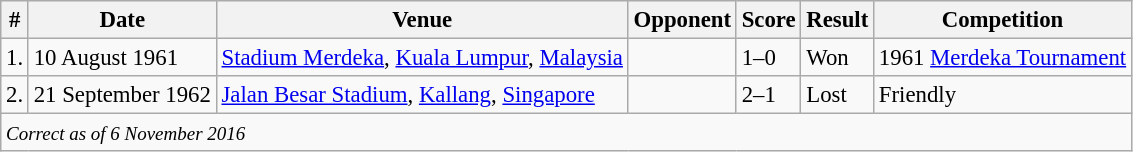<table class="wikitable" style="font-size:95%;">
<tr>
<th>#</th>
<th>Date</th>
<th>Venue</th>
<th>Opponent</th>
<th>Score</th>
<th>Result</th>
<th>Competition</th>
</tr>
<tr>
<td>1.</td>
<td>10 August 1961</td>
<td><a href='#'>Stadium Merdeka</a>, <a href='#'>Kuala Lumpur</a>, <a href='#'>Malaysia</a></td>
<td></td>
<td>1–0</td>
<td>Won</td>
<td>1961 <a href='#'>Merdeka Tournament</a></td>
</tr>
<tr>
<td>2.</td>
<td>21 September 1962</td>
<td><a href='#'>Jalan Besar Stadium</a>, <a href='#'>Kallang</a>, <a href='#'>Singapore</a></td>
<td></td>
<td>2–1</td>
<td>Lost</td>
<td>Friendly</td>
</tr>
<tr>
<td colspan="15"><small><em>Correct as of 6 November 2016</em></small></td>
</tr>
</table>
